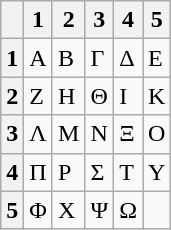<table class="wikitable">
<tr>
<th></th>
<th>1</th>
<th>2</th>
<th>3</th>
<th>4</th>
<th>5</th>
</tr>
<tr>
<th>1</th>
<td>A</td>
<td>B</td>
<td>Γ</td>
<td>Δ</td>
<td>E</td>
</tr>
<tr>
<th>2</th>
<td>Z</td>
<td>H</td>
<td>Θ</td>
<td>I</td>
<td>K</td>
</tr>
<tr>
<th>3</th>
<td>Λ</td>
<td>M</td>
<td>N</td>
<td>Ξ</td>
<td>O</td>
</tr>
<tr>
<th>4</th>
<td>Π</td>
<td>P</td>
<td>Σ</td>
<td>T</td>
<td>Y</td>
</tr>
<tr>
<th>5</th>
<td>Φ</td>
<td>X</td>
<td>Ψ</td>
<td>Ω</td>
<td></td>
</tr>
</table>
